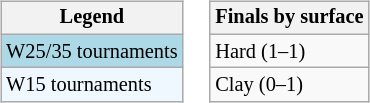<table>
<tr valign=top>
<td><br><table class=wikitable style=font-size:85%;>
<tr>
<th>Legend</th>
</tr>
<tr style="background:lightblue;">
<td>W25/35 tournaments</td>
</tr>
<tr style="background:#f0f8ff;">
<td>W15 tournaments</td>
</tr>
</table>
</td>
<td><br><table class=wikitable style=font-size:85%;>
<tr>
<th>Finals by surface</th>
</tr>
<tr>
<td>Hard (1–1)</td>
</tr>
<tr>
<td>Clay (0–1)</td>
</tr>
</table>
</td>
</tr>
</table>
